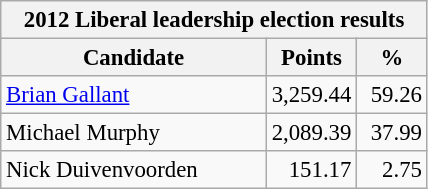<table class="wikitable" style="font-size: 95%;">
<tr>
<th colspan="3">2012 Liberal leadership election results</th>
</tr>
<tr>
<th style="width: 170px">Candidate</th>
<th style="width: 50px">Points</th>
<th style="width: 40px">%</th>
</tr>
<tr>
<td style="width: 170px"><a href='#'>Brian Gallant</a></td>
<td align="right">3,259.44</td>
<td align="right">59.26</td>
</tr>
<tr>
<td style="width: 170px">Michael Murphy</td>
<td align="right">2,089.39</td>
<td align="right">37.99</td>
</tr>
<tr>
<td style="width: 170px">Nick Duivenvoorden</td>
<td align="right">151.17</td>
<td align="right">2.75</td>
</tr>
</table>
